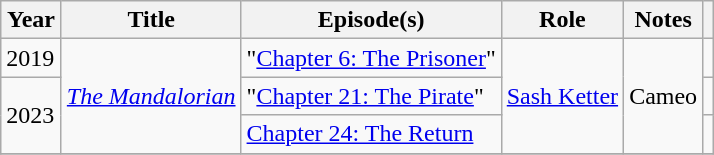<table class="wikitable">
<tr>
<th style="width:33px;">Year</th>
<th>Title</th>
<th>Episode(s)</th>
<th>Role</th>
<th>Notes</th>
<th></th>
</tr>
<tr>
<td>2019</td>
<td rowspan="3"><em><a href='#'>The Mandalorian</a></em></td>
<td>"<a href='#'>Chapter 6: The Prisoner</a>"</td>
<td rowspan="3"><a href='#'>Sash Ketter</a></td>
<td rowspan="3">Cameo</td>
<td style="text-align:center;"></td>
</tr>
<tr>
<td rowspan="2">2023</td>
<td>"<a href='#'>Chapter 21: The Pirate</a>"</td>
<td style="text-align:center;"></td>
</tr>
<tr>
<td><a href='#'>Chapter 24: The Return</a></td>
<td style="text-align:center;"></td>
</tr>
<tr>
</tr>
</table>
